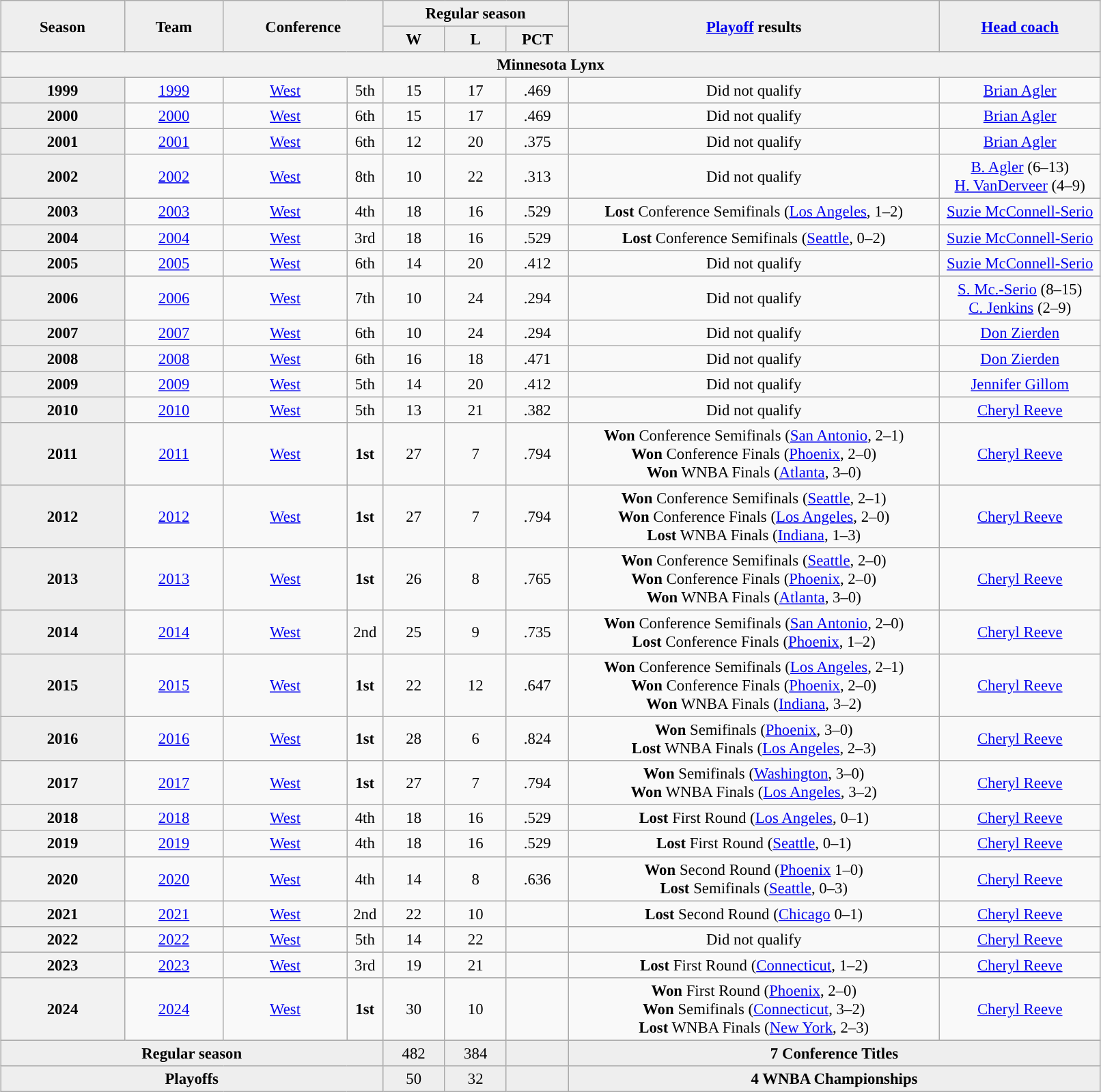<table class="wikitable" style="font-size:95%; text-align: center; width: 85%; margin:1em auto;">
<tr>
<th rowspan=2 style="background:#eee; width: 10%;">Season</th>
<th rowspan=2 style="background:#eee; width: 8%;">Team</th>
<th rowspan=2 colspan=2 style="background:#eee; width: 12%;">Conference</th>
<th colspan=3 style="background:#eee; width: 15%;">Regular season</th>
<th rowspan=2 style="background:#eee; width: 30%;"><a href='#'>Playoff</a> results</th>
<th rowspan=2 style="background:#eee; width: 13%;"><a href='#'>Head coach</a></th>
</tr>
<tr>
<th style="background:#eee; width: 5%;">W</th>
<th style="background:#eee; width: 5%;">L</th>
<th style="background:#eee; width: 5%;">PCT</th>
</tr>
<tr>
<th colspan=9 style="text-align:center; ">Minnesota Lynx</th>
</tr>
<tr>
<th scope="row" style="background:#eee;">1999</th>
<td><a href='#'>1999</a></td>
<td style="width: 10%"><a href='#'>West</a></td>
<td>5th</td>
<td>15</td>
<td>17</td>
<td>.469</td>
<td>Did not qualify</td>
<td><a href='#'>Brian Agler</a></td>
</tr>
<tr>
<th scope="row" style="background:#eee;">2000</th>
<td><a href='#'>2000</a></td>
<td><a href='#'>West</a></td>
<td>6th</td>
<td>15</td>
<td>17</td>
<td>.469</td>
<td>Did not qualify</td>
<td><a href='#'>Brian Agler</a></td>
</tr>
<tr>
<th scope="row" style="background:#eee;">2001</th>
<td><a href='#'>2001</a></td>
<td><a href='#'>West</a></td>
<td>6th</td>
<td>12</td>
<td>20</td>
<td>.375</td>
<td>Did not qualify</td>
<td><a href='#'>Brian Agler</a></td>
</tr>
<tr>
<th scope="row" style="background:#eee;">2002</th>
<td><a href='#'>2002</a></td>
<td><a href='#'>West</a></td>
<td>8th</td>
<td>10</td>
<td>22</td>
<td>.313</td>
<td>Did not qualify</td>
<td><a href='#'>B. Agler</a> (6–13)<br><a href='#'>H. VanDerveer</a> (4–9)</td>
</tr>
<tr>
<th scope="row" style="background:#eee;">2003</th>
<td><a href='#'>2003</a></td>
<td><a href='#'>West</a></td>
<td>4th</td>
<td>18</td>
<td>16</td>
<td>.529</td>
<td><strong>Lost</strong> Conference Semifinals (<a href='#'>Los Angeles</a>, 1–2)</td>
<td><a href='#'>Suzie McConnell-Serio</a></td>
</tr>
<tr>
<th scope="row" style="background:#eee;">2004</th>
<td><a href='#'>2004</a></td>
<td><a href='#'>West</a></td>
<td>3rd</td>
<td>18</td>
<td>16</td>
<td>.529</td>
<td><strong>Lost</strong> Conference Semifinals (<a href='#'>Seattle</a>, 0–2)</td>
<td><a href='#'>Suzie McConnell-Serio</a></td>
</tr>
<tr>
<th scope="row" style="background:#eee;">2005</th>
<td><a href='#'>2005</a></td>
<td><a href='#'>West</a></td>
<td>6th</td>
<td>14</td>
<td>20</td>
<td>.412</td>
<td>Did not qualify</td>
<td><a href='#'>Suzie McConnell-Serio</a></td>
</tr>
<tr>
<th scope="row" style="background:#eee;">2006</th>
<td><a href='#'>2006</a></td>
<td><a href='#'>West</a></td>
<td>7th</td>
<td>10</td>
<td>24</td>
<td>.294</td>
<td>Did not qualify</td>
<td><a href='#'>S. Mc.-Serio</a> (8–15)<br><a href='#'>C. Jenkins</a> (2–9)</td>
</tr>
<tr>
<th scope="row" style="background:#eee;">2007</th>
<td><a href='#'>2007</a></td>
<td><a href='#'>West</a></td>
<td>6th</td>
<td>10</td>
<td>24</td>
<td>.294</td>
<td>Did not qualify</td>
<td><a href='#'>Don Zierden</a></td>
</tr>
<tr>
<th scope="row" style="background:#eee;">2008</th>
<td><a href='#'>2008</a></td>
<td><a href='#'>West</a></td>
<td>6th</td>
<td>16</td>
<td>18</td>
<td>.471</td>
<td>Did not qualify</td>
<td><a href='#'>Don Zierden</a></td>
</tr>
<tr>
<th scope="row" style="background:#eee;">2009</th>
<td><a href='#'>2009</a></td>
<td><a href='#'>West</a></td>
<td>5th</td>
<td>14</td>
<td>20</td>
<td>.412</td>
<td>Did not qualify</td>
<td><a href='#'>Jennifer Gillom</a></td>
</tr>
<tr>
<th scope="row" style="background:#eee;">2010</th>
<td><a href='#'>2010</a></td>
<td><a href='#'>West</a></td>
<td>5th</td>
<td>13</td>
<td>21</td>
<td>.382</td>
<td>Did not qualify</td>
<td><a href='#'>Cheryl Reeve</a></td>
</tr>
<tr>
<th scope="row" style="background:#eee;">2011</th>
<td><a href='#'>2011</a></td>
<td><a href='#'>West</a></td>
<td><strong>1st</strong></td>
<td>27</td>
<td>7</td>
<td>.794</td>
<td><strong>Won</strong> Conference Semifinals (<a href='#'>San Antonio</a>, 2–1)<br> <strong>Won</strong> Conference Finals (<a href='#'>Phoenix</a>, 2–0)<br> <strong>Won</strong> WNBA Finals (<a href='#'>Atlanta</a>, 3–0)</td>
<td><a href='#'>Cheryl Reeve</a></td>
</tr>
<tr>
<th scope="row" style="background:#eee;">2012</th>
<td><a href='#'>2012</a></td>
<td><a href='#'>West</a></td>
<td><strong>1st</strong></td>
<td>27</td>
<td>7</td>
<td>.794</td>
<td><strong> Won</strong> Conference Semifinals (<a href='#'>Seattle</a>, 2–1)<br><strong>Won</strong> Conference Finals (<a href='#'>Los Angeles</a>, 2–0)<br><strong>Lost</strong> WNBA Finals (<a href='#'>Indiana</a>, 1–3)</td>
<td><a href='#'>Cheryl Reeve</a></td>
</tr>
<tr>
<th scope="row" style="background:#eee;">2013</th>
<td><a href='#'>2013</a></td>
<td><a href='#'>West</a></td>
<td><strong>1st</strong></td>
<td>26</td>
<td>8</td>
<td>.765</td>
<td><strong>Won</strong> Conference Semifinals (<a href='#'>Seattle</a>, 2–0)<br><strong>Won</strong> Conference Finals (<a href='#'>Phoenix</a>, 2–0)<br><strong>Won</strong> WNBA Finals (<a href='#'>Atlanta</a>, 3–0)</td>
<td><a href='#'>Cheryl Reeve</a></td>
</tr>
<tr>
<th scope="row" style="background:#eee;">2014</th>
<td><a href='#'>2014</a></td>
<td><a href='#'>West</a></td>
<td>2nd</td>
<td>25</td>
<td>9</td>
<td>.735</td>
<td><strong>Won</strong> Conference Semifinals (<a href='#'>San Antonio</a>, 2–0)<br> <strong>Lost</strong> Conference Finals (<a href='#'>Phoenix</a>, 1–2)</td>
<td><a href='#'>Cheryl Reeve</a></td>
</tr>
<tr>
<th scope="row" style="background:#eee;">2015</th>
<td><a href='#'>2015</a></td>
<td><a href='#'>West</a></td>
<td><strong>1st</strong></td>
<td>22</td>
<td>12</td>
<td>.647</td>
<td><strong>Won</strong> Conference Semifinals (<a href='#'>Los Angeles</a>, 2–1)<br><strong>Won</strong> Conference Finals (<a href='#'>Phoenix</a>, 2–0)<br><strong> Won</strong> WNBA Finals (<a href='#'>Indiana</a>, 3–2)</td>
<td><a href='#'>Cheryl Reeve</a></td>
</tr>
<tr>
<th scope="row" style="background:#eee;">2016</th>
<td><a href='#'>2016</a></td>
<td><a href='#'>West</a></td>
<td><strong>1st</strong></td>
<td>28</td>
<td>6</td>
<td>.824</td>
<td><strong>Won</strong> Semifinals (<a href='#'>Phoenix</a>, 3–0)<br> <strong>Lost</strong> WNBA Finals (<a href='#'>Los Angeles</a>, 2–3)</td>
<td><a href='#'>Cheryl Reeve</a></td>
</tr>
<tr>
<th>2017</th>
<td><a href='#'>2017</a></td>
<td><a href='#'>West</a></td>
<td><strong>1st</strong></td>
<td>27</td>
<td>7</td>
<td>.794</td>
<td><strong>Won</strong> Semifinals (<a href='#'>Washington</a>, 3–0)<br> <strong>Won</strong> WNBA Finals (<a href='#'>Los Angeles</a>, 3–2)</td>
<td><a href='#'>Cheryl Reeve</a></td>
</tr>
<tr>
<th>2018</th>
<td><a href='#'>2018</a></td>
<td><a href='#'>West</a></td>
<td>4th</td>
<td>18</td>
<td>16</td>
<td>.529</td>
<td><strong>Lost</strong> First Round (<a href='#'>Los Angeles</a>, 0–1)</td>
<td><a href='#'>Cheryl Reeve</a></td>
</tr>
<tr>
<th>2019</th>
<td><a href='#'>2019</a></td>
<td><a href='#'>West</a></td>
<td>4th</td>
<td>18</td>
<td>16</td>
<td>.529</td>
<td><strong>Lost</strong> First Round (<a href='#'>Seattle</a>, 0–1)</td>
<td><a href='#'>Cheryl Reeve</a></td>
</tr>
<tr>
<th>2020</th>
<td><a href='#'>2020</a></td>
<td><a href='#'>West</a></td>
<td>4th</td>
<td>14</td>
<td>8</td>
<td>.636</td>
<td><strong>Won</strong> Second Round (<a href='#'>Phoenix</a> 1–0)<br><strong>Lost</strong> Semifinals (<a href='#'>Seattle</a>, 0–3)</td>
<td><a href='#'>Cheryl Reeve</a></td>
</tr>
<tr>
<th>2021</th>
<td><a href='#'>2021</a></td>
<td><a href='#'>West</a></td>
<td>2nd</td>
<td>22</td>
<td>10</td>
<td></td>
<td><strong>Lost</strong> Second Round (<a href='#'>Chicago</a> 0–1)</td>
<td><a href='#'>Cheryl Reeve</a></td>
</tr>
<tr>
</tr>
<tr>
<th>2022</th>
<td><a href='#'>2022</a></td>
<td><a href='#'>West</a></td>
<td>5th</td>
<td>14</td>
<td>22</td>
<td></td>
<td>Did not qualify</td>
<td><a href='#'>Cheryl Reeve</a></td>
</tr>
<tr>
<th>2023</th>
<td><a href='#'>2023</a></td>
<td><a href='#'>West</a></td>
<td>3rd</td>
<td>19</td>
<td>21</td>
<td></td>
<td><strong>Lost</strong> First Round (<a href='#'>Connecticut</a>, 1–2)</td>
<td><a href='#'>Cheryl Reeve</a></td>
</tr>
<tr>
<th>2024</th>
<td><a href='#'>2024</a></td>
<td><a href='#'>West</a></td>
<td><strong>1st</strong></td>
<td>30</td>
<td>10</td>
<td></td>
<td><strong>Won</strong> First Round (<a href='#'>Phoenix</a>, 2–0)<br><strong>Won</strong> Semifinals (<a href='#'>Connecticut</a>, 3–2)<br><strong>Lost</strong> WNBA Finals (<a href='#'>New York</a>, 2–3)</td>
<td><a href='#'>Cheryl Reeve</a></td>
</tr>
<tr>
<th colspan=4 style="background:#eee;">Regular season</th>
<td style="background:#eee;">482</td>
<td style="background:#eee;">384</td>
<td style="background:#eee;"></td>
<td colspan=2 style="background:#eee;"><strong>7 Conference Titles</strong></td>
</tr>
<tr>
<th colspan=4 style="background:#eee;">Playoffs</th>
<td style="background:#eee;">50</td>
<td style="background:#eee;">32</td>
<td style="background:#eee;"></td>
<td colspan=2 style="background:#eee;"><strong>4 WNBA Championships</strong></td>
</tr>
</table>
